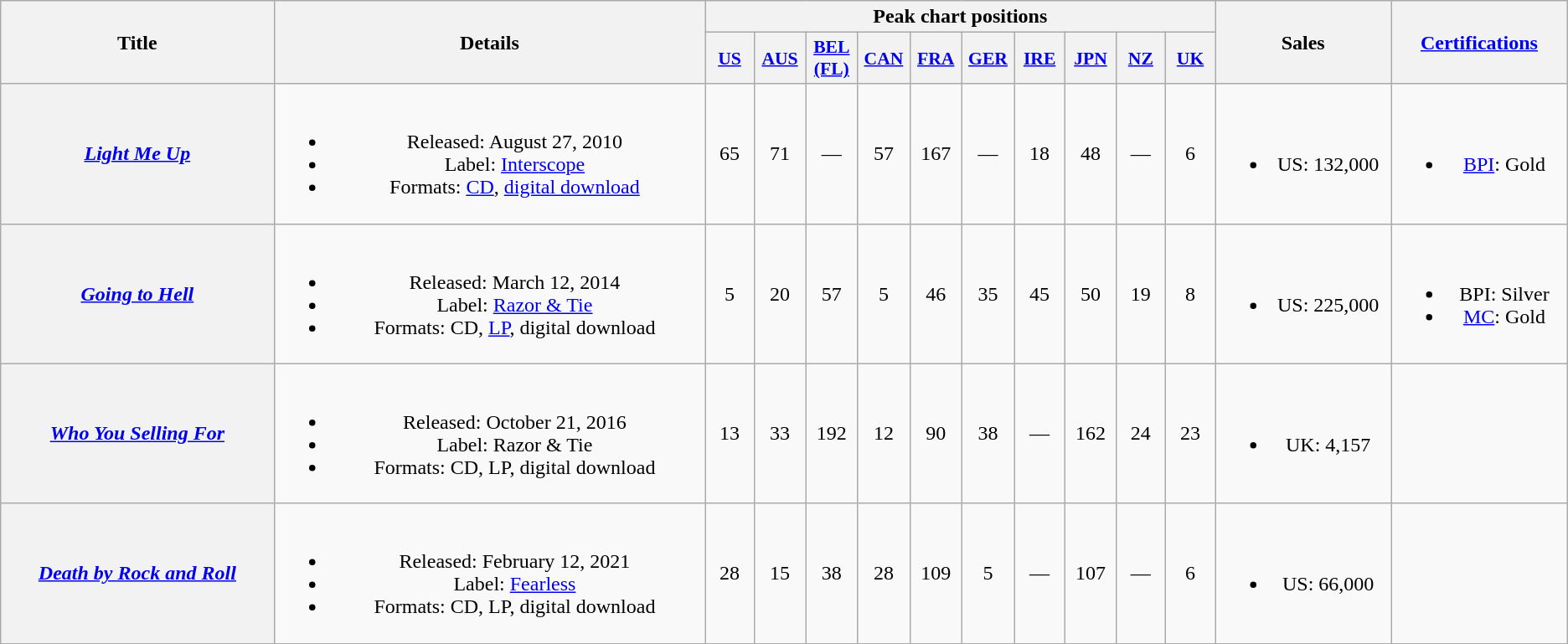<table class="wikitable plainrowheaders" style="text-align:center">
<tr>
<th scope="col" rowspan="2" style="width:16em;">Title</th>
<th scope="col" rowspan="2" style="width:25em;">Details</th>
<th scope="col" colspan="10">Peak chart positions</th>
<th scope="col" rowspan="2" style="width:9em;">Sales</th>
<th scope="col" rowspan="2" style="width:9em;"><a href='#'>Certifications</a></th>
</tr>
<tr>
<th scope="col" style="width:2.5em;font-size:90%;"><a href='#'>US</a><br></th>
<th scope="col" style="width:2.5em;font-size:90%;"><a href='#'>AUS</a><br></th>
<th scope="col" style="width:2.5em;font-size:90%;"><a href='#'>BEL<br>(FL)</a><br></th>
<th scope="col" style="width:2.5em;font-size:90%;"><a href='#'>CAN</a><br></th>
<th scope="col" style="width:2.5em;font-size:90%;"><a href='#'>FRA</a><br></th>
<th scope="col" style="width:2.5em;font-size:90%;"><a href='#'>GER</a><br></th>
<th scope="col" style="width:2.5em;font-size:90%;"><a href='#'>IRE</a><br></th>
<th scope="col" style="width:2.5em;font-size:90%;"><a href='#'>JPN</a><br></th>
<th scope="col" style="width:2.5em;font-size:90%;"><a href='#'>NZ</a><br></th>
<th scope="col" style="width:2.5em;font-size:90%;"><a href='#'>UK</a><br></th>
</tr>
<tr>
<th scope="row"><em><a href='#'>Light Me Up</a></em></th>
<td><br><ul><li>Released: August 27, 2010</li><li>Label: <a href='#'>Interscope</a></li><li>Formats: <a href='#'>CD</a>, <a href='#'>digital download</a></li></ul></td>
<td>65</td>
<td>71</td>
<td>—</td>
<td>57</td>
<td>167</td>
<td>—</td>
<td>18</td>
<td>48</td>
<td>—</td>
<td>6</td>
<td><br><ul><li>US: 132,000</li></ul></td>
<td><br><ul><li><a href='#'>BPI</a>: Gold</li></ul></td>
</tr>
<tr>
<th scope="row"><em><a href='#'>Going to Hell</a></em></th>
<td><br><ul><li>Released: March 12, 2014</li><li>Label: <a href='#'>Razor & Tie</a></li><li>Formats: CD, <a href='#'>LP</a>, digital download</li></ul></td>
<td>5</td>
<td>20</td>
<td>57</td>
<td>5</td>
<td>46</td>
<td>35</td>
<td>45</td>
<td>50</td>
<td>19</td>
<td>8</td>
<td><br><ul><li>US: 225,000</li></ul></td>
<td><br><ul><li>BPI: Silver</li><li><a href='#'>MC</a>: Gold</li></ul></td>
</tr>
<tr>
<th scope="row"><em><a href='#'>Who You Selling For</a></em></th>
<td><br><ul><li>Released: October 21, 2016</li><li>Label: Razor & Tie</li><li>Formats: CD, LP, digital download</li></ul></td>
<td>13</td>
<td>33</td>
<td>192</td>
<td>12</td>
<td>90</td>
<td>38</td>
<td>—</td>
<td>162</td>
<td>24</td>
<td>23</td>
<td><br><ul><li>UK: 4,157</li></ul></td>
<td></td>
</tr>
<tr>
<th scope="row"><em><a href='#'>Death by Rock and Roll</a></em></th>
<td><br><ul><li>Released: February 12, 2021</li><li>Label: <a href='#'>Fearless</a></li><li>Formats: CD, LP, digital download</li></ul></td>
<td>28</td>
<td>15</td>
<td>38</td>
<td>28</td>
<td>109</td>
<td>5</td>
<td>—</td>
<td>107</td>
<td>—</td>
<td>6</td>
<td><br><ul><li>US: 66,000</li></ul></td>
<td></td>
</tr>
<tr>
</tr>
</table>
